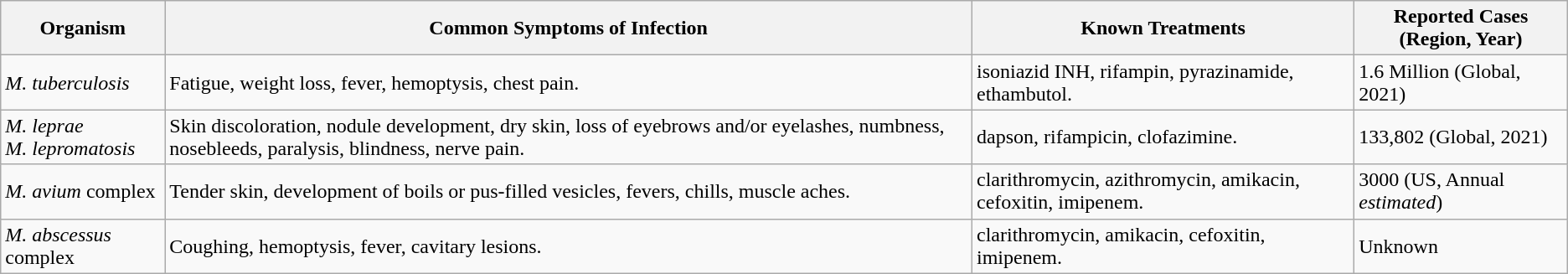<table class="wikitable">
<tr>
<th>Organism</th>
<th>Common Symptoms of Infection</th>
<th>Known Treatments</th>
<th><strong>Reported Cases (Region, Year)</strong></th>
</tr>
<tr>
<td><em>M. tuberculosis</em></td>
<td>Fatigue, weight loss, fever, hemoptysis, chest pain.</td>
<td>isoniazid INH, rifampin, pyrazinamide, ethambutol.</td>
<td>1.6 Million (Global, 2021)</td>
</tr>
<tr>
<td><em>M. leprae</em><br><em>M. lepromatosis</em></td>
<td>Skin discoloration, nodule development, dry skin, loss of eyebrows and/or eyelashes, numbness, nosebleeds, paralysis, blindness, nerve pain.</td>
<td>dapson, rifampicin, clofazimine.</td>
<td>133,802 (Global, 2021)</td>
</tr>
<tr>
<td><em>M. avium</em> complex</td>
<td>Tender skin, development of boils or pus-filled vesicles, fevers, chills, muscle aches.</td>
<td>clarithromycin, azithromycin, amikacin, cefoxitin, imipenem.</td>
<td>3000 (US, Annual <em>estimated</em>)</td>
</tr>
<tr>
<td><em>M. abscessus</em> complex</td>
<td>Coughing, hemoptysis, fever, cavitary lesions.</td>
<td>clarithromycin, amikacin, cefoxitin, imipenem.</td>
<td>Unknown</td>
</tr>
</table>
